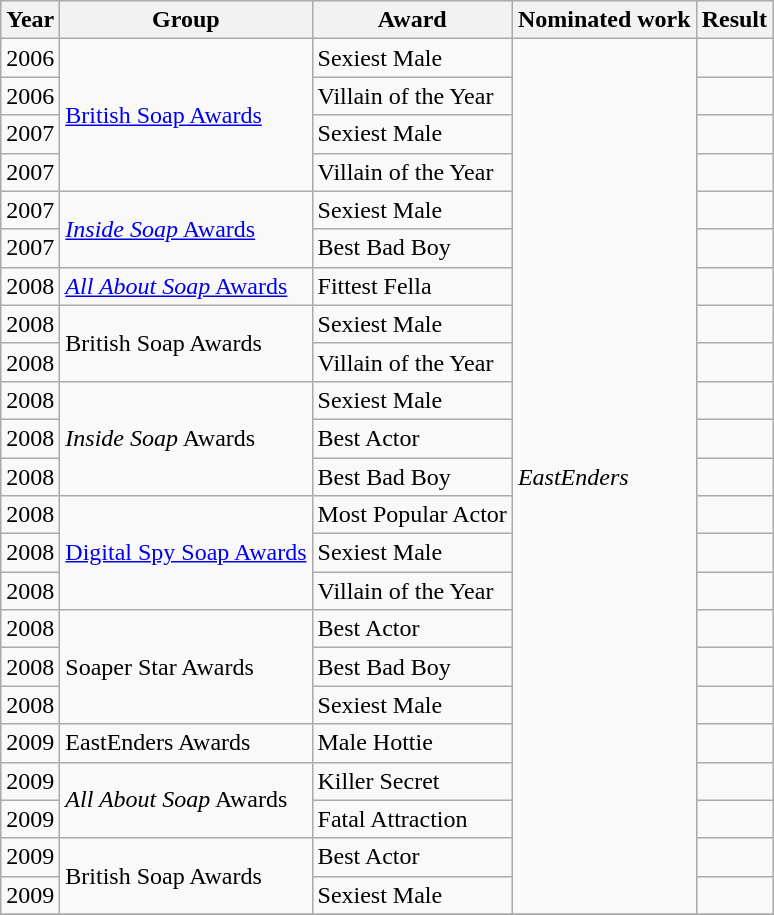<table class= "wikitable sortable">
<tr>
<th>Year</th>
<th>Group</th>
<th>Award</th>
<th>Nominated work</th>
<th>Result</th>
</tr>
<tr>
<td>2006</td>
<td rowspan="4"><a href='#'>British Soap Awards</a></td>
<td>Sexiest Male</td>
<td rowspan="23"><em>EastEnders</em></td>
<td></td>
</tr>
<tr>
<td>2006</td>
<td>Villain of the Year</td>
<td></td>
</tr>
<tr>
<td>2007</td>
<td>Sexiest Male</td>
<td></td>
</tr>
<tr>
<td>2007</td>
<td>Villain of the Year</td>
<td></td>
</tr>
<tr>
<td>2007</td>
<td rowspan="2"><a href='#'><em>Inside Soap</em> Awards</a></td>
<td>Sexiest Male</td>
<td></td>
</tr>
<tr>
<td>2007</td>
<td>Best Bad Boy</td>
<td></td>
</tr>
<tr>
<td>2008</td>
<td><a href='#'><em>All About Soap</em> Awards</a></td>
<td>Fittest Fella</td>
<td></td>
</tr>
<tr>
<td>2008</td>
<td rowspan="2">British Soap Awards</td>
<td>Sexiest Male</td>
<td></td>
</tr>
<tr>
<td>2008</td>
<td>Villain of the Year</td>
<td></td>
</tr>
<tr>
<td>2008</td>
<td rowspan="3"><em>Inside Soap</em> Awards</td>
<td>Sexiest Male</td>
<td></td>
</tr>
<tr>
<td>2008</td>
<td>Best Actor</td>
<td></td>
</tr>
<tr>
<td>2008</td>
<td>Best Bad Boy</td>
<td></td>
</tr>
<tr>
<td>2008</td>
<td rowspan="3"><a href='#'>Digital Spy Soap Awards</a></td>
<td>Most Popular Actor</td>
<td></td>
</tr>
<tr>
<td>2008</td>
<td>Sexiest Male</td>
<td></td>
</tr>
<tr>
<td>2008</td>
<td>Villain of the Year</td>
<td></td>
</tr>
<tr>
<td>2008</td>
<td rowspan="3">Soaper Star Awards</td>
<td>Best Actor</td>
<td></td>
</tr>
<tr>
<td>2008</td>
<td>Best Bad Boy</td>
<td></td>
</tr>
<tr>
<td>2008</td>
<td>Sexiest Male</td>
<td></td>
</tr>
<tr>
<td>2009</td>
<td>EastEnders Awards</td>
<td>Male Hottie</td>
<td></td>
</tr>
<tr>
<td>2009</td>
<td rowspan="2"><em>All About Soap</em> Awards</td>
<td>Killer Secret</td>
<td></td>
</tr>
<tr>
<td>2009</td>
<td>Fatal Attraction</td>
<td></td>
</tr>
<tr>
<td>2009</td>
<td rowspan="2">British Soap Awards</td>
<td>Best Actor</td>
<td></td>
</tr>
<tr>
<td>2009</td>
<td>Sexiest Male</td>
<td></td>
</tr>
<tr>
</tr>
</table>
